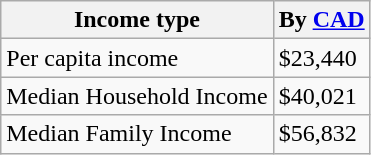<table class="wikitable">
<tr>
<th>Income type</th>
<th>By <a href='#'>CAD</a></th>
</tr>
<tr>
<td>Per capita income</td>
<td>$23,440</td>
</tr>
<tr>
<td>Median Household Income</td>
<td>$40,021</td>
</tr>
<tr>
<td>Median Family Income</td>
<td>$56,832</td>
</tr>
</table>
